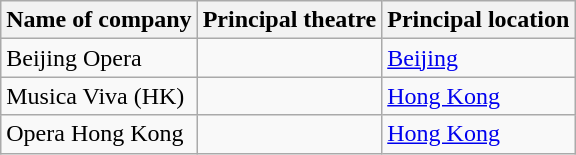<table class="wikitable">
<tr>
<th>Name of company</th>
<th>Principal theatre</th>
<th>Principal location</th>
</tr>
<tr>
<td>Beijing Opera</td>
<td></td>
<td><a href='#'>Beijing</a></td>
</tr>
<tr>
<td>Musica Viva (HK)</td>
<td></td>
<td><a href='#'>Hong Kong</a></td>
</tr>
<tr>
<td>Opera Hong Kong</td>
<td></td>
<td><a href='#'>Hong Kong</a></td>
</tr>
</table>
